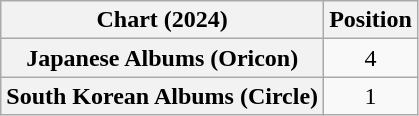<table class="wikitable sortable plainrowheaders" style="text-align:center">
<tr>
<th scope="col">Chart (2024)</th>
<th scope="col">Position</th>
</tr>
<tr>
<th scope="row">Japanese Albums (Oricon)</th>
<td>4</td>
</tr>
<tr>
<th scope="row">South Korean Albums (Circle)</th>
<td>1</td>
</tr>
</table>
